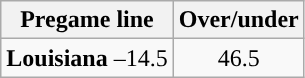<table class="wikitable">
<tr align="center">
<th>Pregame line</th>
<th>Over/under</th>
</tr>
<tr align="center">
<td><strong>Louisiana</strong> –14.5</td>
<td>46.5</td>
</tr>
</table>
